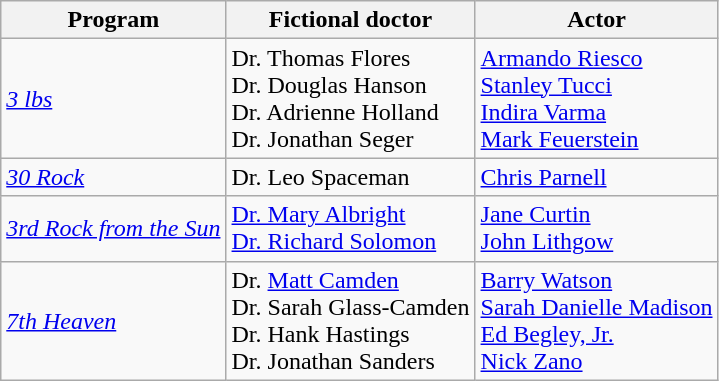<table class="wikitable">
<tr>
<th>Program</th>
<th>Fictional doctor</th>
<th>Actor</th>
</tr>
<tr>
<td><em><a href='#'>3 lbs</a></em></td>
<td>Dr. Thomas Flores<br>Dr. Douglas Hanson<br>Dr. Adrienne Holland<br>Dr. Jonathan Seger</td>
<td><a href='#'>Armando Riesco</a><br><a href='#'>Stanley Tucci</a><br><a href='#'>Indira Varma</a><br><a href='#'>Mark Feuerstein</a></td>
</tr>
<tr>
<td><em><a href='#'>30 Rock</a></em></td>
<td>Dr. Leo Spaceman</td>
<td><a href='#'>Chris Parnell</a></td>
</tr>
<tr>
<td><em><a href='#'>3rd Rock from the Sun</a></em></td>
<td><a href='#'>Dr. Mary Albright</a><br><a href='#'>Dr. Richard Solomon</a></td>
<td><a href='#'>Jane Curtin</a><br><a href='#'>John Lithgow</a></td>
</tr>
<tr>
<td><em><a href='#'>7th Heaven</a></em></td>
<td>Dr. <a href='#'>Matt Camden</a><br>Dr. Sarah Glass-Camden<br>Dr. Hank Hastings<br>Dr. Jonathan Sanders</td>
<td><a href='#'>Barry Watson</a><br><a href='#'>Sarah Danielle Madison</a><br><a href='#'>Ed Begley, Jr.</a><br><a href='#'>Nick Zano</a></td>
</tr>
</table>
